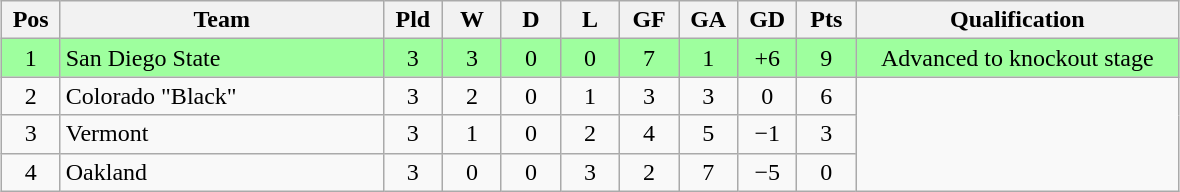<table class="wikitable" style="text-align:center; margin: 1em auto">
<tr>
<th style="width:2em">Pos</th>
<th style="width:13em">Team</th>
<th style="width:2em">Pld</th>
<th style="width:2em">W</th>
<th style="width:2em">D</th>
<th style="width:2em">L</th>
<th style="width:2em">GF</th>
<th style="width:2em">GA</th>
<th style="width:2em">GD</th>
<th style="width:2em">Pts</th>
<th style="width:13em">Qualification</th>
</tr>
<tr bgcolor="#9eff9e">
<td>1</td>
<td style="text-align:left">San Diego State</td>
<td>3</td>
<td>3</td>
<td>0</td>
<td>0</td>
<td>7</td>
<td>1</td>
<td>+6</td>
<td>9</td>
<td>Advanced to knockout stage</td>
</tr>
<tr>
<td>2</td>
<td style="text-align:left">Colorado "Black"</td>
<td>3</td>
<td>2</td>
<td>0</td>
<td>1</td>
<td>3</td>
<td>3</td>
<td>0</td>
<td>6</td>
<td rowspan="3"></td>
</tr>
<tr>
<td>3</td>
<td style="text-align:left">Vermont</td>
<td>3</td>
<td>1</td>
<td>0</td>
<td>2</td>
<td>4</td>
<td>5</td>
<td>−1</td>
<td>3</td>
</tr>
<tr>
<td>4</td>
<td style="text-align:left">Oakland</td>
<td>3</td>
<td>0</td>
<td>0</td>
<td>3</td>
<td>2</td>
<td>7</td>
<td>−5</td>
<td>0</td>
</tr>
</table>
